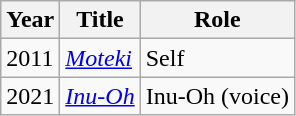<table class="wikitable sortable">
<tr>
<th>Year</th>
<th>Title</th>
<th>Role</th>
</tr>
<tr>
<td>2011</td>
<td><em><a href='#'>Moteki</a></em></td>
<td>Self</td>
</tr>
<tr>
<td>2021</td>
<td><em><a href='#'>Inu-Oh</a></em></td>
<td>Inu-Oh (voice)</td>
</tr>
</table>
